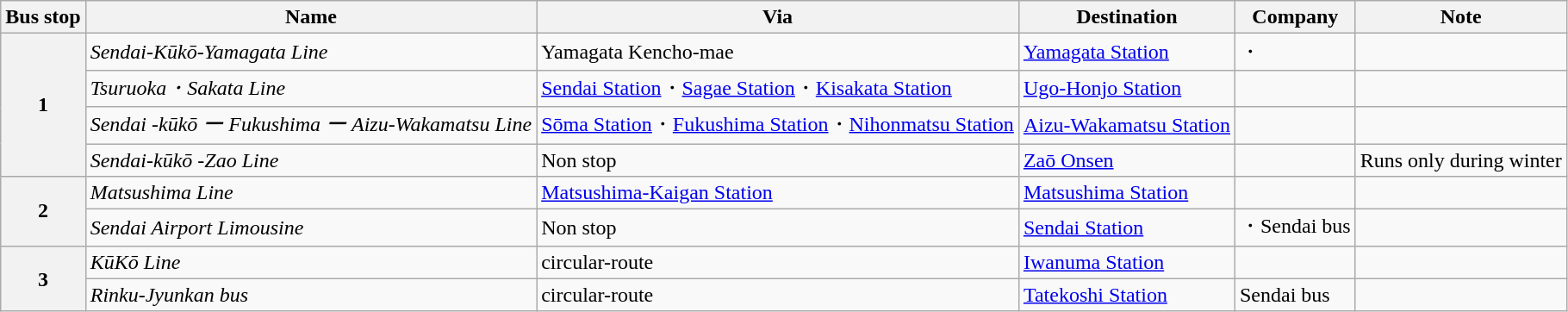<table class="wikitable">
<tr>
<th>Bus stop</th>
<th>Name</th>
<th>Via</th>
<th>Destination</th>
<th>Company</th>
<th>Note</th>
</tr>
<tr>
<th rowspan="4" style="text-align:center">1</th>
<td><em>Sendai-Kūkō-Yamagata Line </em></td>
<td>Yamagata Kencho-mae</td>
<td><a href='#'>Yamagata Station</a></td>
<td>・</td>
<td></td>
</tr>
<tr>
<td><em>Tsuruoka・Sakata Line</em></td>
<td><a href='#'>Sendai Station</a>・<a href='#'>Sagae Station</a>・<a href='#'>Kisakata Station</a></td>
<td><a href='#'>Ugo-Honjo Station</a></td>
<td></td>
<td></td>
</tr>
<tr>
<td><em>Sendai -kūkō ー Fukushima ー Aizu-Wakamatsu Line</em></td>
<td><a href='#'>Sōma Station</a>・<a href='#'>Fukushima Station</a>・<a href='#'>Nihonmatsu Station</a></td>
<td><a href='#'>Aizu-Wakamatsu Station</a></td>
<td></td>
<td></td>
</tr>
<tr>
<td><em>Sendai-kūkō -Zao Line</em></td>
<td>Non stop</td>
<td><a href='#'>Zaō Onsen</a></td>
<td></td>
<td>Runs only during winter</td>
</tr>
<tr>
<th rowspan="2" style="text-align:center">2</th>
<td><em>Matsushima Line</em></td>
<td><a href='#'>Matsushima-Kaigan Station</a></td>
<td><a href='#'>Matsushima Station</a></td>
<td></td>
<td></td>
</tr>
<tr>
<td><em>Sendai Airport Limousine</em></td>
<td>Non stop</td>
<td><a href='#'>Sendai Station</a></td>
<td>・Sendai bus</td>
<td></td>
</tr>
<tr>
<th rowspan="2" style="text-align:center">3</th>
<td><em>KūKō Line</em></td>
<td>circular-route</td>
<td><a href='#'>Iwanuma Station</a></td>
<td></td>
<td></td>
</tr>
<tr>
<td><em>Rinku-Jyunkan bus</em></td>
<td>circular-route</td>
<td><a href='#'>Tatekoshi Station</a></td>
<td>Sendai bus</td>
<td></td>
</tr>
</table>
